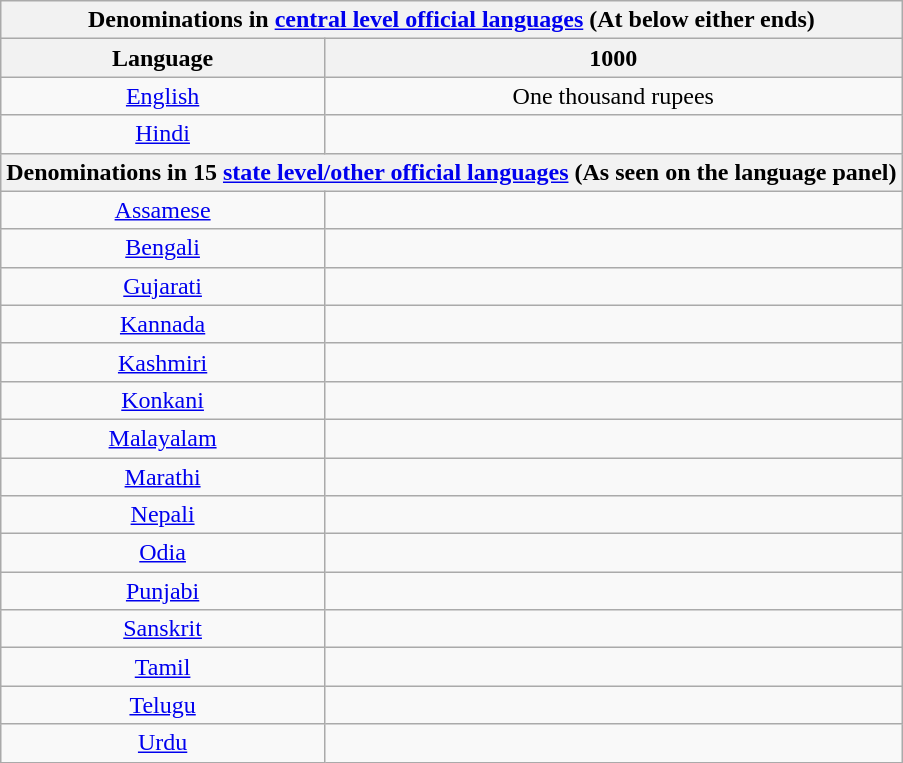<table class="wikitable" style="text-align:center">
<tr>
<th colspan="2">Denominations in <a href='#'>central level official languages</a> (At below either ends)</th>
</tr>
<tr>
<th>Language</th>
<th>1000</th>
</tr>
<tr>
<td><a href='#'>English</a></td>
<td>One thousand rupees</td>
</tr>
<tr>
<td><a href='#'>Hindi</a></td>
<td></td>
</tr>
<tr>
<th colspan="2">Denominations in 15 <a href='#'>state level/other official languages</a> (As seen on the language panel)</th>
</tr>
<tr>
<td><a href='#'>Assamese</a></td>
<td></td>
</tr>
<tr>
<td><a href='#'>Bengali</a></td>
<td></td>
</tr>
<tr>
<td><a href='#'>Gujarati</a></td>
<td></td>
</tr>
<tr>
<td><a href='#'>Kannada</a></td>
<td></td>
</tr>
<tr>
<td><a href='#'>Kashmiri</a></td>
<td></td>
</tr>
<tr>
<td><a href='#'>Konkani</a></td>
<td></td>
</tr>
<tr>
<td><a href='#'>Malayalam</a></td>
<td></td>
</tr>
<tr>
<td><a href='#'>Marathi</a></td>
<td></td>
</tr>
<tr>
<td><a href='#'>Nepali</a></td>
<td></td>
</tr>
<tr>
<td><a href='#'>Odia</a></td>
<td></td>
</tr>
<tr>
<td><a href='#'>Punjabi</a></td>
<td></td>
</tr>
<tr>
<td><a href='#'>Sanskrit</a></td>
<td></td>
</tr>
<tr>
<td><a href='#'>Tamil</a></td>
<td></td>
</tr>
<tr>
<td><a href='#'>Telugu</a></td>
<td></td>
</tr>
<tr>
<td><a href='#'>Urdu</a></td>
<td></td>
</tr>
</table>
